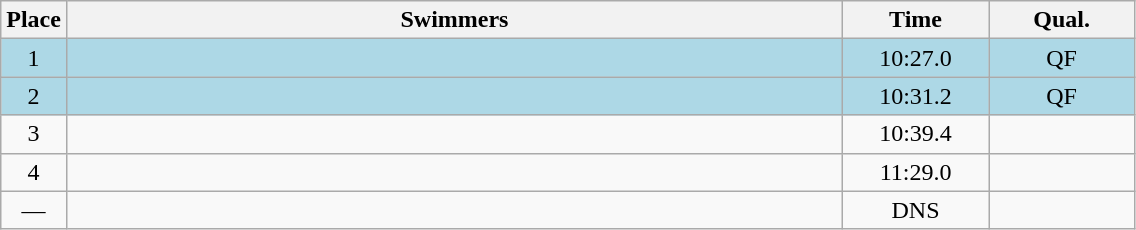<table class=wikitable style="text-align:center">
<tr>
<th>Place</th>
<th width=510>Swimmers</th>
<th width=90>Time</th>
<th width=90>Qual.</th>
</tr>
<tr bgcolor=lightblue>
<td>1</td>
<td align=left></td>
<td>10:27.0</td>
<td>QF</td>
</tr>
<tr bgcolor=lightblue>
<td>2</td>
<td align=left></td>
<td>10:31.2</td>
<td>QF</td>
</tr>
<tr>
<td>3</td>
<td align=left></td>
<td>10:39.4</td>
<td></td>
</tr>
<tr>
<td>4</td>
<td align=left></td>
<td>11:29.0</td>
<td></td>
</tr>
<tr>
<td>—</td>
<td align=left></td>
<td>DNS</td>
<td></td>
</tr>
</table>
